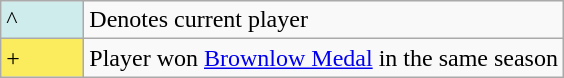<table class="wikitable">
<tr>
<td style="background:#cfecec; width:3em;">^</td>
<td>Denotes current player</td>
</tr>
<tr>
<td style="background:#fbec5d; width:3em;">+</td>
<td>Player won <a href='#'>Brownlow Medal</a> in the same season</td>
</tr>
</table>
